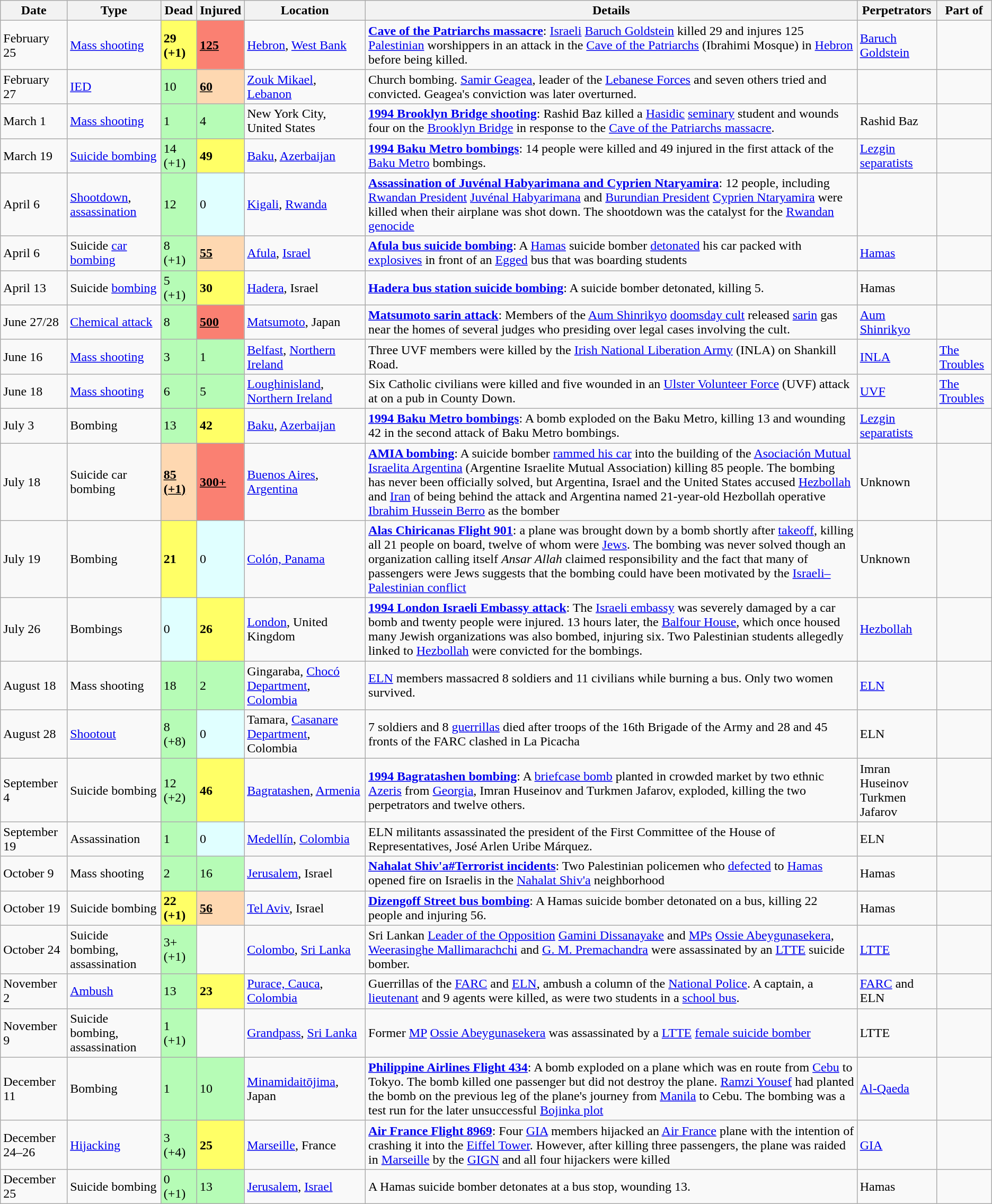<table class="wikitable sortable">
<tr>
<th>Date</th>
<th>Type</th>
<th>Dead</th>
<th>Injured</th>
<th>Location</th>
<th>Details</th>
<th>Perpetrators</th>
<th>Part of</th>
</tr>
<tr>
<td>February 25</td>
<td><a href='#'>Mass shooting</a></td>
<td style="background:#FFFF66;text-align:left"><strong>29 (+1)</strong></td>
<td style="background:#FA8072;text-align:left"><strong><u>125</u></strong></td>
<td><a href='#'>Hebron</a>, <a href='#'>West Bank</a></td>
<td><strong><a href='#'>Cave of the Patriarchs massacre</a></strong>: <a href='#'>Israeli</a> <a href='#'>Baruch Goldstein</a> killed 29 and injures 125 <a href='#'>Palestinian</a> worshippers in an attack in the <a href='#'>Cave of the Patriarchs</a> (Ibrahimi Mosque) in <a href='#'>Hebron</a> before being killed.</td>
<td><a href='#'>Baruch Goldstein</a></td>
<td></td>
</tr>
<tr>
<td>February 27</td>
<td><a href='#'>IED</a></td>
<td style="background:#b6fcb6;text-align:left">10</td>
<td style="background:#FED8B1;text-align:left"><strong><u>60</u></strong></td>
<td><a href='#'>Zouk Mikael</a>, <a href='#'>Lebanon</a></td>
<td>Church bombing. <a href='#'>Samir Geagea</a>, leader of the <a href='#'>Lebanese Forces</a> and seven others tried and convicted. Geagea's conviction was later overturned.</td>
<td></td>
</tr>
<tr>
<td>March 1</td>
<td><a href='#'>Mass shooting</a></td>
<td style="background:#b6fcb6;text-align:left">1</td>
<td style="background:#b6fcb6;text-align:left">4</td>
<td>New York City, United States</td>
<td><strong><a href='#'>1994 Brooklyn Bridge shooting</a></strong>: Rashid Baz killed a <a href='#'>Hasidic</a> <a href='#'>seminary</a> student and wounds four on the <a href='#'>Brooklyn Bridge</a> in response to the <a href='#'>Cave of the Patriarchs massacre</a>.</td>
<td>Rashid Baz</td>
<td></td>
</tr>
<tr>
<td>March 19</td>
<td><a href='#'>Suicide bombing</a></td>
<td style="background:#b6fcb6;text-align:left">14 (+1)</td>
<td style="background:#FFFF66;text-align:left"><strong>49</strong></td>
<td><a href='#'>Baku</a>, <a href='#'>Azerbaijan</a></td>
<td><strong><a href='#'>1994 Baku Metro bombings</a></strong>: 14 people were killed and 49 injured in the first attack of the <a href='#'>Baku Metro</a> bombings.</td>
<td><a href='#'>Lezgin separatists</a></td>
<td></td>
</tr>
<tr>
<td>April 6</td>
<td><a href='#'>Shootdown</a>, <a href='#'>assassination</a></td>
<td style="background:#b6fcb6;text-align:left">12</td>
<td style="background:#E0FFFF;text-align:left">0</td>
<td><a href='#'>Kigali</a>, <a href='#'>Rwanda</a></td>
<td><strong><a href='#'>Assassination of Juvénal Habyarimana and Cyprien Ntaryamira</a></strong>: 12 people, including <a href='#'>Rwandan President</a> <a href='#'>Juvénal Habyarimana</a> and <a href='#'>Burundian President</a> <a href='#'>Cyprien Ntaryamira</a> were killed when their airplane was shot down. The shootdown was the catalyst for the <a href='#'>Rwandan genocide</a></td>
<td></td>
<td></td>
</tr>
<tr>
<td>April 6</td>
<td>Suicide <a href='#'>car bombing</a></td>
<td style="background:#b6fcb6;text-align:left">8 (+1)</td>
<td style="background:#FED8B1;text-align:left"><strong><u>55</u></strong></td>
<td><a href='#'>Afula</a>, <a href='#'>Israel</a></td>
<td><strong><a href='#'>Afula bus suicide bombing</a></strong>: A <a href='#'>Hamas</a> suicide bomber <a href='#'>detonated</a> his car packed with <a href='#'>explosives</a> in front of an <a href='#'>Egged</a> bus that was boarding students</td>
<td><a href='#'>Hamas</a></td>
<td></td>
</tr>
<tr>
<td>April 13</td>
<td>Suicide <a href='#'>bombing</a></td>
<td style="background:#b6fcb6;text-align:left">5 (+1)</td>
<td style="background:#FFFF66;text-align:left"><strong>30</strong></td>
<td><a href='#'>Hadera</a>, Israel</td>
<td><strong><a href='#'>Hadera bus station suicide bombing</a></strong>: A suicide bomber detonated, killing 5.</td>
<td>Hamas</td>
<td></td>
</tr>
<tr>
<td>June 27/28</td>
<td><a href='#'>Chemical attack</a></td>
<td style="background:#b6fcb6;text-align:left">8</td>
<td style="background:#FA8072;text-align:left"><strong><u>500</u></strong></td>
<td><a href='#'>Matsumoto</a>, Japan</td>
<td><strong><a href='#'>Matsumoto sarin attack</a></strong>: Members of the <a href='#'>Aum Shinrikyo</a> <a href='#'>doomsday cult</a> released <a href='#'>sarin</a> gas near the homes of several judges who presiding over legal cases involving the cult.</td>
<td><a href='#'>Aum Shinrikyo</a></td>
<td></td>
</tr>
<tr>
<td>June 16</td>
<td><a href='#'>Mass shooting</a></td>
<td style="background:#b6fcb6;text-align:left">3</td>
<td style="background:#b6fcb6;text-align:left">1</td>
<td><a href='#'>Belfast</a>, <a href='#'>Northern Ireland</a></td>
<td>Three UVF members were killed by the <a href='#'>Irish National Liberation Army</a> (INLA) on Shankill Road.</td>
<td><a href='#'>INLA</a></td>
<td><a href='#'>The Troubles</a></td>
</tr>
<tr>
<td>June 18</td>
<td><a href='#'>Mass shooting</a></td>
<td style="background:#b6fcb6;text-align:left">6</td>
<td style="background:#b6fcb6;text-align:left">5</td>
<td><a href='#'>Loughinisland</a>, <a href='#'>Northern Ireland</a></td>
<td>Six Catholic civilians were killed and five wounded in an  <a href='#'>Ulster Volunteer Force</a> (UVF) attack at on a pub in County Down.</td>
<td><a href='#'>UVF</a></td>
<td><a href='#'>The Troubles</a></td>
</tr>
<tr>
<td>July 3</td>
<td>Bombing</td>
<td style="background:#b6fcb6;text-align:left">13</td>
<td style="background:#FFFF66;text-align:left"><strong>42</strong></td>
<td><a href='#'>Baku</a>, <a href='#'>Azerbaijan</a></td>
<td><strong><a href='#'>1994 Baku Metro bombings</a></strong>: A bomb exploded on the Baku Metro, killing 13 and wounding 42 in the second attack of Baku Metro bombings.</td>
<td><a href='#'>Lezgin separatists</a></td>
<td></td>
</tr>
<tr>
<td>July 18</td>
<td>Suicide car bombing</td>
<td style="background:#FED8B1;text-align:left"><strong><u>85 (+1)</u></strong></td>
<td style="background:#FA8072;text-align:left"><strong><u>300+</u></strong></td>
<td><a href='#'>Buenos Aires</a>, <a href='#'>Argentina</a></td>
<td><strong><a href='#'>AMIA bombing</a></strong>: A suicide bomber <a href='#'>rammed his car</a> into the building of the <a href='#'>Asociación Mutual Israelita Argentina</a> (Argentine Israelite Mutual Association) killing 85 people. The bombing has never been officially solved, but Argentina, Israel and the United States accused <a href='#'>Hezbollah</a> and <a href='#'>Iran</a> of being behind the attack and Argentina named 21-year-old Hezbollah operative <a href='#'>Ibrahim Hussein Berro</a> as the bomber</td>
<td>Unknown</td>
<td></td>
</tr>
<tr>
<td>July 19</td>
<td>Bombing</td>
<td style="background:#FFFF66;text-align:left"><strong>21</strong></td>
<td style="background:#E0FFFF;text-align:left">0</td>
<td><a href='#'>Colón, Panama</a></td>
<td><strong><a href='#'>Alas Chiricanas Flight 901</a></strong>: a plane was brought down by a bomb shortly after <a href='#'>takeoff</a>, killing all 21 people on board, twelve of whom were <a href='#'>Jews</a>. The bombing was never solved though an organization calling itself <em>Ansar Allah</em> claimed responsibility and the fact that many of passengers were Jews suggests that the bombing could have been motivated by the <a href='#'>Israeli–Palestinian conflict</a></td>
<td>Unknown</td>
<td></td>
</tr>
<tr>
<td>July 26</td>
<td>Bombings</td>
<td style="background:#E0FFFF;text-align:left">0</td>
<td style="background:#FFFF66;text-align:left"><strong>26</strong></td>
<td><a href='#'>London</a>, United Kingdom</td>
<td><strong><a href='#'>1994 London Israeli Embassy attack</a></strong>: The <a href='#'>Israeli embassy</a> was severely damaged by a car bomb and twenty people were injured. 13 hours later, the <a href='#'>Balfour House</a>, which once housed many Jewish organizations was also bombed, injuring six. Two Palestinian students allegedly linked to <a href='#'>Hezbollah</a> were convicted for the bombings.</td>
<td><a href='#'>Hezbollah</a></td>
<td></td>
</tr>
<tr>
<td>August 18</td>
<td>Mass shooting</td>
<td style="background:#b6fcb6;text-align:left">18</td>
<td style="background:#b6fcb6;text-align:left">2</td>
<td>Gingaraba, <a href='#'>Chocó Department</a>, <a href='#'>Colombia</a></td>
<td><a href='#'>ELN</a> members massacred 8 soldiers and 11 civilians while burning a bus. Only two women survived.</td>
<td><a href='#'>ELN</a></td>
<td></td>
</tr>
<tr>
<td>August 28</td>
<td><a href='#'>Shootout</a></td>
<td style="background:#b6fcb6;text-align:left">8 (+8)</td>
<td style="background:#E0FFFF;text-align:left">0</td>
<td>Tamara, <a href='#'>Casanare Department</a>, Colombia</td>
<td>7 soldiers and 8 <a href='#'>guerrillas</a> died after troops of the 16th Brigade of the Army and 28 and 45 fronts of the FARC clashed in La Picacha</td>
<td>ELN</td>
<td></td>
</tr>
<tr>
<td>September 4</td>
<td>Suicide bombing</td>
<td style="background:#b6fcb6;text-align:left">12 (+2)</td>
<td style="background:#FFFF66;text-align:left"><strong>46</strong></td>
<td><a href='#'>Bagratashen</a>, <a href='#'>Armenia</a></td>
<td><strong><a href='#'>1994 Bagratashen bombing</a></strong>: A <a href='#'>briefcase bomb</a> planted in crowded market by two ethnic <a href='#'>Azeris</a> from <a href='#'>Georgia</a>, Imran Huseinov and Turkmen Jafarov, exploded, killing the two perpetrators and twelve others.</td>
<td>Imran Huseinov<br>Turkmen Jafarov</td>
<td></td>
</tr>
<tr>
<td>September 19</td>
<td>Assassination</td>
<td style="background:#b6fcb6;text-align:left">1</td>
<td style="background:#E0FFFF;text-align:left">0</td>
<td><a href='#'>Medellín</a>, <a href='#'>Colombia</a></td>
<td>ELN militants assassinated the president of the First Committee of the House of Representatives, José Arlen Uribe Márquez.</td>
<td>ELN</td>
<td></td>
</tr>
<tr>
<td>October 9</td>
<td>Mass shooting</td>
<td style="background:#b6fcb6;text-align:left">2</td>
<td style="background:#b6fcb6;text-align:left">16</td>
<td><a href='#'>Jerusalem</a>, Israel</td>
<td><strong><a href='#'>Nahalat Shiv'a#Terrorist incidents</a></strong>: Two Palestinian policemen who <a href='#'>defected</a> to <a href='#'>Hamas</a> opened fire on Israelis in the <a href='#'>Nahalat Shiv'a</a> neighborhood</td>
<td>Hamas</td>
<td></td>
</tr>
<tr>
<td>October 19</td>
<td>Suicide bombing</td>
<td style="background:#FFFF66;text-align:left"><strong>22 (+1)</strong></td>
<td style="background:#FED8B1;text-align:left"><strong><u>56</u></strong></td>
<td><a href='#'>Tel Aviv</a>, Israel</td>
<td><strong><a href='#'>Dizengoff Street bus bombing</a></strong>: A Hamas suicide bomber detonated on a bus, killing 22 people and injuring 56.</td>
<td>Hamas</td>
<td></td>
</tr>
<tr>
<td>October 24</td>
<td>Suicide bombing, assassination</td>
<td style="background:#b6fcb6;text-align:left">3+ (+1)</td>
<td></td>
<td><a href='#'>Colombo</a>, <a href='#'>Sri Lanka</a></td>
<td>Sri Lankan <a href='#'>Leader of the Opposition</a> <a href='#'>Gamini Dissanayake</a> and <a href='#'>MPs</a> <a href='#'>Ossie Abeygunasekera</a>, <a href='#'>Weerasinghe Mallimarachchi</a> and <a href='#'>G. M. Premachandra</a> were assassinated by an <a href='#'>LTTE</a> suicide bomber.</td>
<td><a href='#'>LTTE</a></td>
<td></td>
</tr>
<tr>
<td>November 2</td>
<td><a href='#'>Ambush</a></td>
<td style="background:#b6fcb6;text-align:left">13</td>
<td style="background:#FFFF66;text-align:left"><strong>23</strong></td>
<td><a href='#'>Purace, Cauca</a>, <a href='#'>Colombia</a></td>
<td>Guerrillas of the <a href='#'>FARC</a> and <a href='#'>ELN</a>, ambush a column of the <a href='#'>National Police</a>. A captain, a <a href='#'>lieutenant</a> and 9 agents were killed, as were two students in a <a href='#'>school bus</a>.</td>
<td><a href='#'>FARC</a> and ELN</td>
<td></td>
</tr>
<tr>
<td>November 9</td>
<td>Suicide bombing, assassination</td>
<td style="background:#b6fcb6;text-align:left">1 (+1)</td>
<td></td>
<td><a href='#'>Grandpass</a>, <a href='#'>Sri Lanka</a></td>
<td>Former <a href='#'>MP</a> <a href='#'>Ossie Abeygunasekera</a> was assassinated by a <a href='#'>LTTE</a> <a href='#'>female suicide bomber</a></td>
<td>LTTE</td>
<td></td>
</tr>
<tr>
<td>December 11</td>
<td>Bombing</td>
<td style="background:#b6fcb6;text-align:left">1</td>
<td style="background:#b6fcb6;text-align:left">10</td>
<td><a href='#'>Minamidaitōjima</a>, Japan</td>
<td><strong><a href='#'>Philippine Airlines Flight 434</a></strong>: A bomb exploded on a plane which was en route from <a href='#'>Cebu</a> to Tokyo. The bomb killed one passenger but did not destroy the plane. <a href='#'>Ramzi Yousef</a> had planted the bomb on the previous leg of the plane's journey from <a href='#'>Manila</a> to Cebu. The bombing was a test run for the later unsuccessful <a href='#'>Bojinka plot</a></td>
<td><a href='#'>Al-Qaeda</a></td>
<td></td>
</tr>
<tr>
<td>December 24–26</td>
<td><a href='#'>Hijacking</a></td>
<td style="background:#b6fcb6;text-align:left">3 (+4)</td>
<td style="background:#FFFF66;text-align:left"><strong>25</strong></td>
<td><a href='#'>Marseille</a>, France</td>
<td><strong><a href='#'>Air France Flight 8969</a></strong>: Four <a href='#'>GIA</a> members hijacked an <a href='#'>Air France</a> plane with the intention of crashing it into the <a href='#'>Eiffel Tower</a>. However, after killing three passengers, the plane was raided in <a href='#'>Marseille</a> by the <a href='#'>GIGN</a> and all four hijackers were killed</td>
<td><a href='#'>GIA</a></td>
<td></td>
</tr>
<tr>
<td>December 25</td>
<td>Suicide bombing</td>
<td style="background:#b6fcb6;text-align:left">0 (+1)</td>
<td style="background:#b6fcb6;text-align:left">13</td>
<td><a href='#'>Jerusalem</a>, <a href='#'>Israel</a></td>
<td>A Hamas suicide bomber detonates at a bus stop, wounding 13.</td>
<td>Hamas</td>
<td></td>
</tr>
</table>
